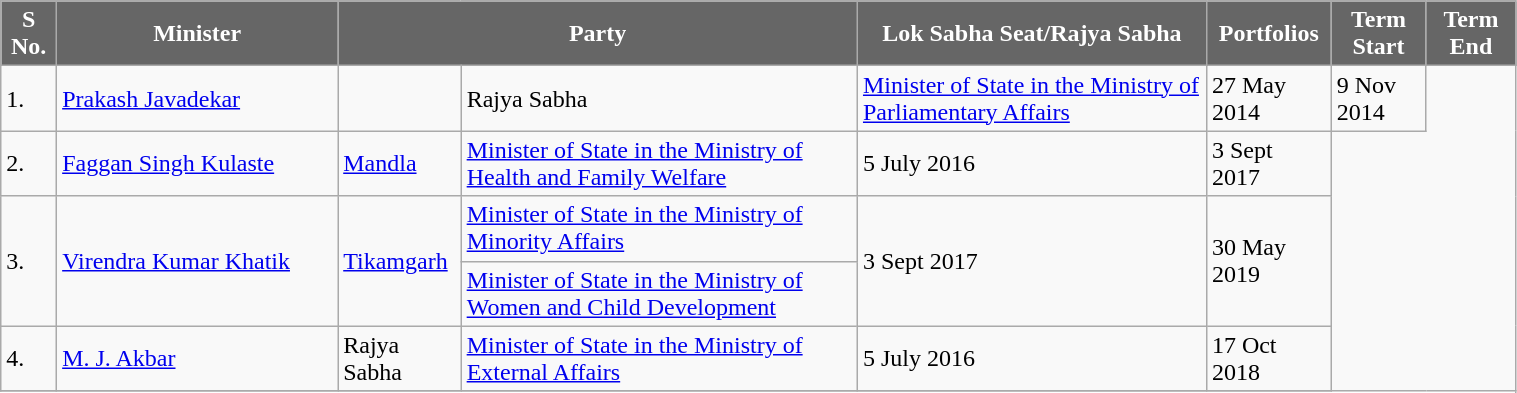<table class="wikitable" width="80%" style="font-size: x-big;">
<tr>
<th style="background-color:#666666; color:white">S No.</th>
<th style="background-color:#666666; color:white; width:180px">Minister</th>
<th colspan="2" style="background-color:#666666; color:white">Party</th>
<th style="background-color:#666666; color:white">Lok Sabha Seat/Rajya Sabha</th>
<th style="background-color:#666666; color:white">Portfolios</th>
<th style="background-color:#666666; color:white">Term Start</th>
<th style="background-color:#666666; color:white">Term End</th>
</tr>
<tr>
<td>1.</td>
<td><a href='#'>Prakash Javadekar</a></td>
<td></td>
<td>Rajya Sabha</td>
<td><a href='#'>Minister of State in the Ministry of Parliamentary Affairs</a></td>
<td>27 May 2014</td>
<td>9 Nov 2014</td>
</tr>
<tr>
<td>2.</td>
<td><a href='#'>Faggan Singh Kulaste</a></td>
<td><a href='#'>Mandla</a></td>
<td><a href='#'>Minister of State in the Ministry of Health and Family Welfare</a></td>
<td>5 July 2016</td>
<td>3 Sept 2017</td>
</tr>
<tr>
<td rowspan=2>3.</td>
<td rowspan=2><a href='#'>Virendra Kumar Khatik</a></td>
<td rowspan=2><a href='#'>Tikamgarh</a></td>
<td><a href='#'>Minister of State in the Ministry of Minority Affairs</a></td>
<td rowspan=2>3 Sept 2017</td>
<td rowspan=2>30 May 2019</td>
</tr>
<tr>
<td><a href='#'>Minister of State in the Ministry of Women and Child Development</a></td>
</tr>
<tr>
<td>4.</td>
<td><a href='#'>M. J. Akbar</a></td>
<td>Rajya Sabha</td>
<td><a href='#'>Minister of State in the Ministry of External Affairs</a></td>
<td>5 July 2016</td>
<td>17 Oct 2018</td>
</tr>
<tr>
</tr>
</table>
